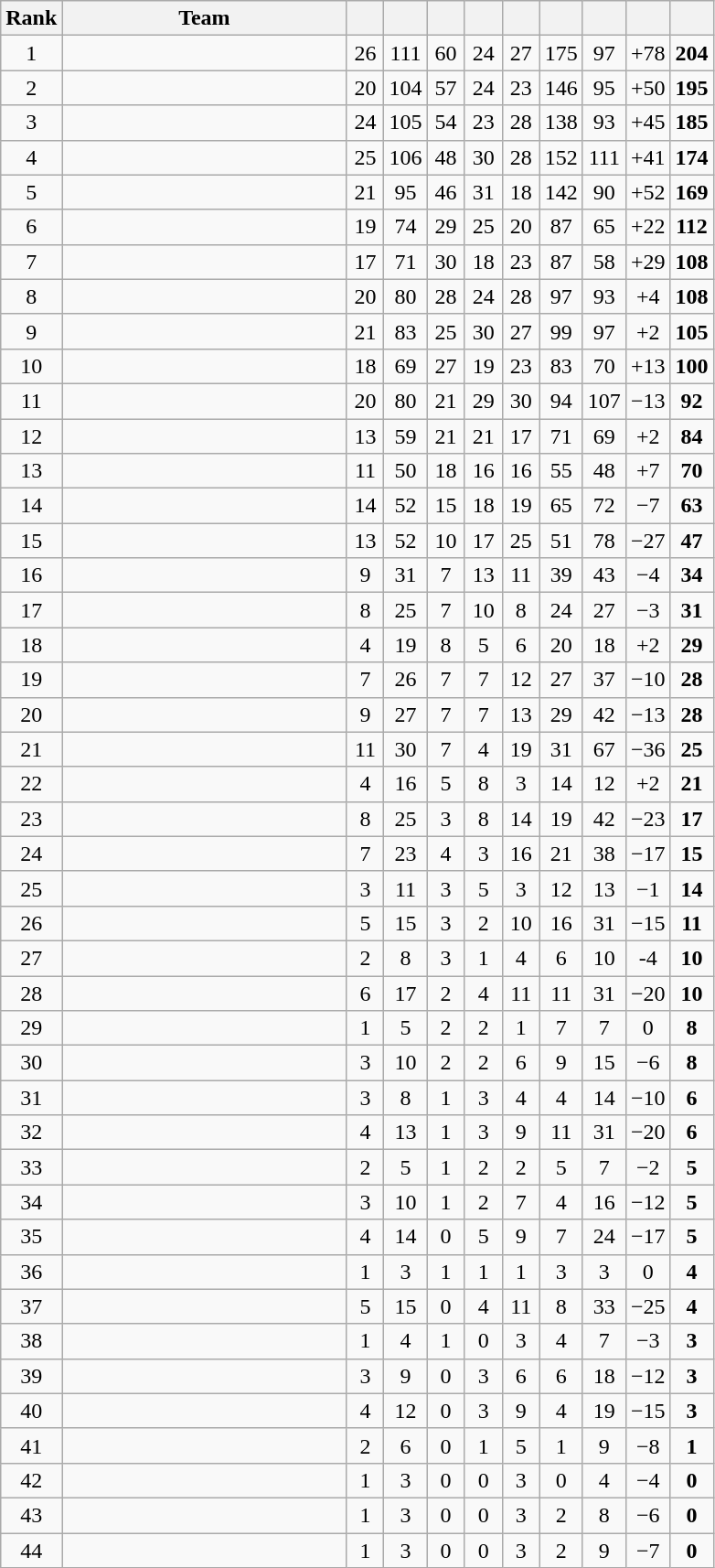<table class="wikitable sortable" style="text-align:center">
<tr>
<th width=20>Rank</th>
<th width=200>Team</th>
<th width=20></th>
<th width=20></th>
<th width=20></th>
<th width=20></th>
<th width=20></th>
<th width=20></th>
<th width=20></th>
<th width=20></th>
<th width=20></th>
</tr>
<tr>
<td>1</td>
<td align=left></td>
<td>26</td>
<td>111</td>
<td>60</td>
<td>24</td>
<td>27</td>
<td>175</td>
<td>97</td>
<td>+78</td>
<td><strong>204</strong></td>
</tr>
<tr>
<td>2</td>
<td align=left></td>
<td>20</td>
<td>104</td>
<td>57</td>
<td>24</td>
<td>23</td>
<td>146</td>
<td>95</td>
<td>+50</td>
<td><strong>195</strong></td>
</tr>
<tr>
<td>3</td>
<td align=left></td>
<td>24</td>
<td>105</td>
<td>54</td>
<td>23</td>
<td>28</td>
<td>138</td>
<td>93</td>
<td>+45</td>
<td><strong>185</strong></td>
</tr>
<tr>
<td>4</td>
<td align=left></td>
<td>25</td>
<td>106</td>
<td>48</td>
<td>30</td>
<td>28</td>
<td>152</td>
<td>111</td>
<td>+41</td>
<td><strong>174</strong></td>
</tr>
<tr>
<td>5</td>
<td align=left></td>
<td>21</td>
<td>95</td>
<td>46</td>
<td>31</td>
<td>18</td>
<td>142</td>
<td>90</td>
<td>+52</td>
<td><strong>169</strong></td>
</tr>
<tr>
<td>6</td>
<td align=left></td>
<td>19</td>
<td>74</td>
<td>29</td>
<td>25</td>
<td>20</td>
<td>87</td>
<td>65</td>
<td>+22</td>
<td><strong>112</strong></td>
</tr>
<tr>
<td>7</td>
<td align=left></td>
<td>17</td>
<td>71</td>
<td>30</td>
<td>18</td>
<td>23</td>
<td>87</td>
<td>58</td>
<td>+29</td>
<td><strong>108</strong></td>
</tr>
<tr>
<td>8</td>
<td align=left></td>
<td>20</td>
<td>80</td>
<td>28</td>
<td>24</td>
<td>28</td>
<td>97</td>
<td>93</td>
<td>+4</td>
<td><strong>108</strong></td>
</tr>
<tr>
<td>9</td>
<td align=left></td>
<td>21</td>
<td>83</td>
<td>25</td>
<td>30</td>
<td>27</td>
<td>99</td>
<td>97</td>
<td>+2</td>
<td><strong>105</strong></td>
</tr>
<tr>
<td>10</td>
<td align=left></td>
<td>18</td>
<td>69</td>
<td>27</td>
<td>19</td>
<td>23</td>
<td>83</td>
<td>70</td>
<td>+13</td>
<td><strong>100</strong></td>
</tr>
<tr>
<td>11</td>
<td align=left></td>
<td>20</td>
<td>80</td>
<td>21</td>
<td>29</td>
<td>30</td>
<td>94</td>
<td>107</td>
<td>−13</td>
<td><strong>92</strong></td>
</tr>
<tr>
<td>12</td>
<td align=left></td>
<td>13</td>
<td>59</td>
<td>21</td>
<td>21</td>
<td>17</td>
<td>71</td>
<td>69</td>
<td>+2</td>
<td><strong>84</strong></td>
</tr>
<tr>
<td>13</td>
<td align=left></td>
<td>11</td>
<td>50</td>
<td>18</td>
<td>16</td>
<td>16</td>
<td>55</td>
<td>48</td>
<td>+7</td>
<td><strong>70</strong></td>
</tr>
<tr>
<td>14</td>
<td align=left></td>
<td>14</td>
<td>52</td>
<td>15</td>
<td>18</td>
<td>19</td>
<td>65</td>
<td>72</td>
<td>−7</td>
<td><strong>63</strong></td>
</tr>
<tr>
<td>15</td>
<td align=left></td>
<td>13</td>
<td>52</td>
<td>10</td>
<td>17</td>
<td>25</td>
<td>51</td>
<td>78</td>
<td>−27</td>
<td><strong>47</strong></td>
</tr>
<tr>
<td>16</td>
<td align=left></td>
<td>9</td>
<td>31</td>
<td>7</td>
<td>13</td>
<td>11</td>
<td>39</td>
<td>43</td>
<td>−4</td>
<td><strong>34</strong></td>
</tr>
<tr>
<td>17</td>
<td align=left></td>
<td>8</td>
<td>25</td>
<td>7</td>
<td>10</td>
<td>8</td>
<td>24</td>
<td>27</td>
<td>−3</td>
<td><strong>31</strong></td>
</tr>
<tr>
<td>18</td>
<td align=left></td>
<td>4</td>
<td>19</td>
<td>8</td>
<td>5</td>
<td>6</td>
<td>20</td>
<td>18</td>
<td>+2</td>
<td><strong>29</strong></td>
</tr>
<tr>
<td>19</td>
<td align=left></td>
<td>7</td>
<td>26</td>
<td>7</td>
<td>7</td>
<td>12</td>
<td>27</td>
<td>37</td>
<td>−10</td>
<td><strong>28</strong></td>
</tr>
<tr>
<td>20</td>
<td align=left></td>
<td>9</td>
<td>27</td>
<td>7</td>
<td>7</td>
<td>13</td>
<td>29</td>
<td>42</td>
<td>−13</td>
<td><strong>28</strong></td>
</tr>
<tr>
<td>21</td>
<td align=left></td>
<td>11</td>
<td>30</td>
<td>7</td>
<td>4</td>
<td>19</td>
<td>31</td>
<td>67</td>
<td>−36</td>
<td><strong>25</strong></td>
</tr>
<tr>
<td>22</td>
<td align=left></td>
<td>4</td>
<td>16</td>
<td>5</td>
<td>8</td>
<td>3</td>
<td>14</td>
<td>12</td>
<td>+2</td>
<td><strong>21</strong></td>
</tr>
<tr>
<td>23</td>
<td align=left></td>
<td>8</td>
<td>25</td>
<td>3</td>
<td>8</td>
<td>14</td>
<td>19</td>
<td>42</td>
<td>−23</td>
<td><strong>17</strong></td>
</tr>
<tr>
<td>24</td>
<td align=left></td>
<td>7</td>
<td>23</td>
<td>4</td>
<td>3</td>
<td>16</td>
<td>21</td>
<td>38</td>
<td>−17</td>
<td><strong>15</strong></td>
</tr>
<tr>
<td>25</td>
<td align=left></td>
<td>3</td>
<td>11</td>
<td>3</td>
<td>5</td>
<td>3</td>
<td>12</td>
<td>13</td>
<td>−1</td>
<td><strong>14</strong></td>
</tr>
<tr>
<td>26</td>
<td align=left></td>
<td>5</td>
<td>15</td>
<td>3</td>
<td>2</td>
<td>10</td>
<td>16</td>
<td>31</td>
<td>−15</td>
<td><strong>11</strong></td>
</tr>
<tr>
<td>27</td>
<td align=left></td>
<td>2</td>
<td>8</td>
<td>3</td>
<td>1</td>
<td>4</td>
<td>6</td>
<td>10</td>
<td>-4</td>
<td><strong>10</strong></td>
</tr>
<tr>
<td>28</td>
<td align=left></td>
<td>6</td>
<td>17</td>
<td>2</td>
<td>4</td>
<td>11</td>
<td>11</td>
<td>31</td>
<td>−20</td>
<td><strong>10</strong></td>
</tr>
<tr>
<td>29</td>
<td align=left></td>
<td>1</td>
<td>5</td>
<td>2</td>
<td>2</td>
<td>1</td>
<td>7</td>
<td>7</td>
<td>0</td>
<td><strong>8</strong></td>
</tr>
<tr>
<td>30</td>
<td align=left></td>
<td>3</td>
<td>10</td>
<td>2</td>
<td>2</td>
<td>6</td>
<td>9</td>
<td>15</td>
<td>−6</td>
<td><strong>8</strong></td>
</tr>
<tr>
<td>31</td>
<td align=left></td>
<td>3</td>
<td>8</td>
<td>1</td>
<td>3</td>
<td>4</td>
<td>4</td>
<td>14</td>
<td>−10</td>
<td><strong>6</strong></td>
</tr>
<tr>
<td>32</td>
<td align=left></td>
<td>4</td>
<td>13</td>
<td>1</td>
<td>3</td>
<td>9</td>
<td>11</td>
<td>31</td>
<td>−20</td>
<td><strong>6</strong></td>
</tr>
<tr>
<td>33</td>
<td align=left></td>
<td>2</td>
<td>5</td>
<td>1</td>
<td>2</td>
<td>2</td>
<td>5</td>
<td>7</td>
<td>−2</td>
<td><strong>5</strong></td>
</tr>
<tr>
<td>34</td>
<td align=left></td>
<td>3</td>
<td>10</td>
<td>1</td>
<td>2</td>
<td>7</td>
<td>4</td>
<td>16</td>
<td>−12</td>
<td><strong>5</strong></td>
</tr>
<tr>
<td>35</td>
<td align=left></td>
<td>4</td>
<td>14</td>
<td>0</td>
<td>5</td>
<td>9</td>
<td>7</td>
<td>24</td>
<td>−17</td>
<td><strong>5</strong></td>
</tr>
<tr>
<td>36</td>
<td align=left></td>
<td>1</td>
<td>3</td>
<td>1</td>
<td>1</td>
<td>1</td>
<td>3</td>
<td>3</td>
<td>0</td>
<td><strong>4</strong></td>
</tr>
<tr>
<td>37</td>
<td align=left></td>
<td>5</td>
<td>15</td>
<td>0</td>
<td>4</td>
<td>11</td>
<td>8</td>
<td>33</td>
<td>−25</td>
<td><strong>4</strong></td>
</tr>
<tr>
<td>38</td>
<td align=left></td>
<td>1</td>
<td>4</td>
<td>1</td>
<td>0</td>
<td>3</td>
<td>4</td>
<td>7</td>
<td>−3</td>
<td><strong>3</strong></td>
</tr>
<tr>
<td>39</td>
<td align=left></td>
<td>3</td>
<td>9</td>
<td>0</td>
<td>3</td>
<td>6</td>
<td>6</td>
<td>18</td>
<td>−12</td>
<td><strong>3</strong></td>
</tr>
<tr>
<td>40</td>
<td align=left></td>
<td>4</td>
<td>12</td>
<td>0</td>
<td>3</td>
<td>9</td>
<td>4</td>
<td>19</td>
<td>−15</td>
<td><strong>3</strong></td>
</tr>
<tr>
<td>41</td>
<td align=left></td>
<td>2</td>
<td>6</td>
<td>0</td>
<td>1</td>
<td>5</td>
<td>1</td>
<td>9</td>
<td>−8</td>
<td><strong>1</strong></td>
</tr>
<tr>
<td>42</td>
<td align=left></td>
<td>1</td>
<td>3</td>
<td>0</td>
<td>0</td>
<td>3</td>
<td>0</td>
<td>4</td>
<td>−4</td>
<td><strong>0</strong></td>
</tr>
<tr>
<td>43</td>
<td align=left></td>
<td>1</td>
<td>3</td>
<td>0</td>
<td>0</td>
<td>3</td>
<td>2</td>
<td>8</td>
<td>−6</td>
<td><strong>0</strong></td>
</tr>
<tr>
<td>44</td>
<td align=left></td>
<td>1</td>
<td>3</td>
<td>0</td>
<td>0</td>
<td>3</td>
<td>2</td>
<td>9</td>
<td>−7</td>
<td><strong>0</strong></td>
</tr>
</table>
